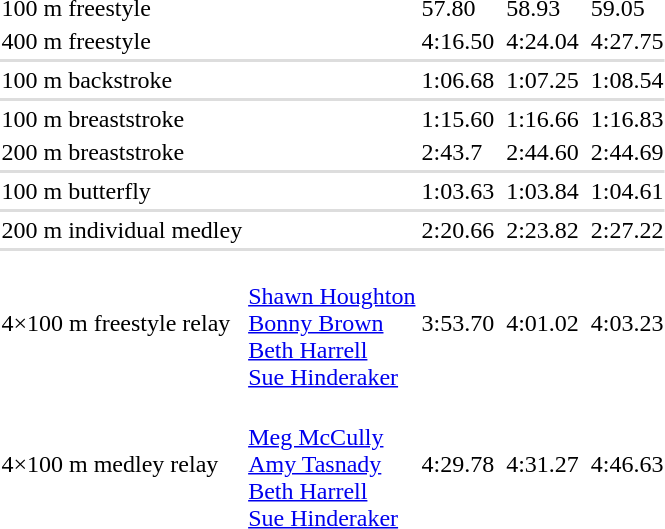<table>
<tr>
<td>100 m freestyle<br></td>
<td></td>
<td>57.80</td>
<td></td>
<td>58.93</td>
<td></td>
<td>59.05</td>
</tr>
<tr>
<td>400 m freestyle<br></td>
<td></td>
<td>4:16.50</td>
<td></td>
<td>4:24.04</td>
<td></td>
<td>4:27.75</td>
</tr>
<tr bgcolor=#DDDDDD>
<td colspan=7></td>
</tr>
<tr>
<td>100 m backstroke<br></td>
<td></td>
<td>1:06.68</td>
<td></td>
<td>1:07.25</td>
<td></td>
<td>1:08.54</td>
</tr>
<tr bgcolor=#DDDDDD>
<td colspan=7></td>
</tr>
<tr>
<td>100 m breaststroke<br></td>
<td></td>
<td>1:15.60</td>
<td></td>
<td>1:16.66</td>
<td></td>
<td>1:16.83</td>
</tr>
<tr>
<td>200 m breaststroke<br></td>
<td></td>
<td>2:43.7</td>
<td></td>
<td>2:44.60</td>
<td></td>
<td>2:44.69</td>
</tr>
<tr bgcolor=#DDDDDD>
<td colspan=7></td>
</tr>
<tr>
<td>100 m butterfly<br></td>
<td></td>
<td>1:03.63</td>
<td></td>
<td>1:03.84</td>
<td></td>
<td>1:04.61</td>
</tr>
<tr bgcolor=#DDDDDD>
<td colspan=7></td>
</tr>
<tr>
<td>200 m individual medley<br></td>
<td></td>
<td>2:20.66</td>
<td></td>
<td>2:23.82</td>
<td></td>
<td>2:27.22</td>
</tr>
<tr bgcolor=#DDDDDD>
<td colspan=7></td>
</tr>
<tr>
<td>4×100 m freestyle relay<br></td>
<td><br><a href='#'>Shawn Houghton</a><br><a href='#'>Bonny Brown</a><br><a href='#'>Beth Harrell</a><br><a href='#'>Sue Hinderaker</a></td>
<td>3:53.70</td>
<td></td>
<td>4:01.02</td>
<td></td>
<td>4:03.23</td>
</tr>
<tr>
<td>4×100 m medley relay<br></td>
<td><br><a href='#'>Meg McCully</a><br><a href='#'>Amy Tasnady</a><br><a href='#'>Beth Harrell</a><br><a href='#'>Sue Hinderaker</a></td>
<td>4:29.78</td>
<td></td>
<td>4:31.27</td>
<td></td>
<td>4:46.63</td>
</tr>
</table>
